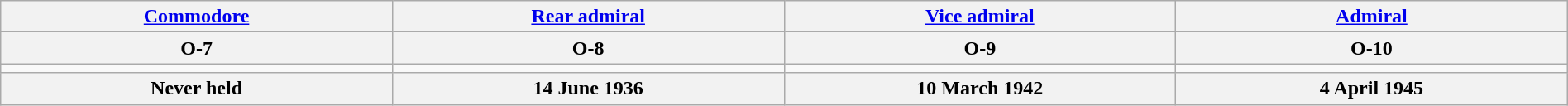<table class="wikitable" style="margin:auto; width:100%;">
<tr>
<th><a href='#'>Commodore</a></th>
<th><a href='#'>Rear admiral</a></th>
<th><a href='#'>Vice admiral</a></th>
<th><a href='#'>Admiral</a></th>
</tr>
<tr>
<th>O-7</th>
<th>O-8</th>
<th>O-9</th>
<th>O-10</th>
</tr>
<tr>
<td style="text-align:center; width:16%;"></td>
<td style="text-align:center; width:16%;"></td>
<td style="text-align:center; width:16%;"></td>
<td style="text-align:center; width:16%;"></td>
</tr>
<tr>
<th>Never held</th>
<th>14 June 1936</th>
<th>10 March 1942</th>
<th>4 April 1945</th>
</tr>
</table>
